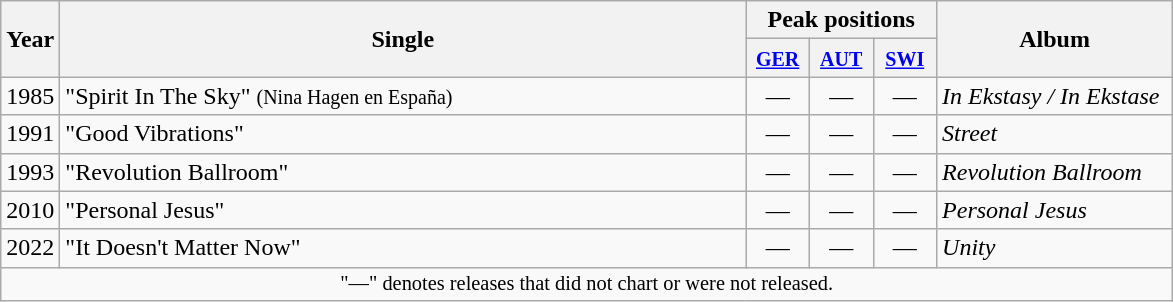<table class="wikitable">
<tr>
<th rowspan="2">Year</th>
<th rowspan="2" width="450">Single</th>
<th colspan="3">Peak positions</th>
<th rowspan="2" width="150">Album</th>
</tr>
<tr>
<th width="35"><small><a href='#'>GER</a></small></th>
<th width="35"><small><a href='#'>AUT</a></small></th>
<th width="35"><small><a href='#'>SWI</a></small></th>
</tr>
<tr>
<td align="center">1985</td>
<td align="left" valign="middle">"Spirit In The Sky" <small>(Nina Hagen en España)</small></td>
<td align="center">—</td>
<td align="center">—</td>
<td align="center">—</td>
<td align="left" valign="top"><em>In Ekstasy / In Ekstase</em></td>
</tr>
<tr>
<td align="center">1991</td>
<td align="left" valign="top">"Good Vibrations"</td>
<td align="center">—</td>
<td align="center">—</td>
<td align="center">—</td>
<td align="left" valign="top"><em>Street</em></td>
</tr>
<tr>
<td align="center">1993</td>
<td align="left" valign="top">"Revolution Ballroom"</td>
<td align="center">—</td>
<td align="center">—</td>
<td align="center">—</td>
<td align="left" valign="top"><em>Revolution Ballroom</em></td>
</tr>
<tr>
<td align="center">2010</td>
<td align="left" valign="top">"Personal Jesus"</td>
<td align="center">—</td>
<td align="center">—</td>
<td align="center">—</td>
<td align="left" valign="top"><em>Personal Jesus</em></td>
</tr>
<tr>
<td align="center">2022</td>
<td align="left" valign="top">"It Doesn't Matter Now"</td>
<td align="center">—</td>
<td align="center">—</td>
<td align="center">—</td>
<td align="left" valign="top"><em>Unity</em></td>
</tr>
<tr>
<td align="center" colspan="8" style="font-size:85%">"—" denotes releases that did not chart or were not released.</td>
</tr>
</table>
